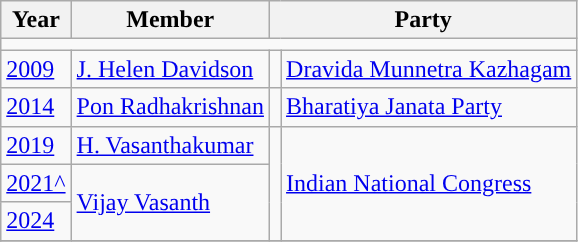<table class="wikitable">
<tr>
<th>Year</th>
<th>Member</th>
<th colspan="2">Party</th>
</tr>
<tr>
<td colspan="4"></td>
</tr>
<tr>
<td><a href='#'>2009</a></td>
<td><a href='#'>J. Helen Davidson</a></td>
<td style="background-color: "></td>
<td><a href='#'>Dravida Munnetra Kazhagam</a></td>
</tr>
<tr>
<td><a href='#'>2014</a></td>
<td><a href='#'>Pon Radhakrishnan</a></td>
<td style="background-color: "></td>
<td><a href='#'>Bharatiya Janata Party</a></td>
</tr>
<tr>
<td><a href='#'>2019</a></td>
<td><a href='#'>H. Vasanthakumar</a></td>
<td rowspan=3 style="background-color: "></td>
<td rowspan=3><a href='#'>Indian National Congress</a></td>
</tr>
<tr>
<td><a href='#'>2021^</a></td>
<td rowspan=2><a href='#'>Vijay Vasanth</a></td>
</tr>
<tr>
<td><a href='#'>2024</a></td>
</tr>
<tr>
</tr>
</table>
